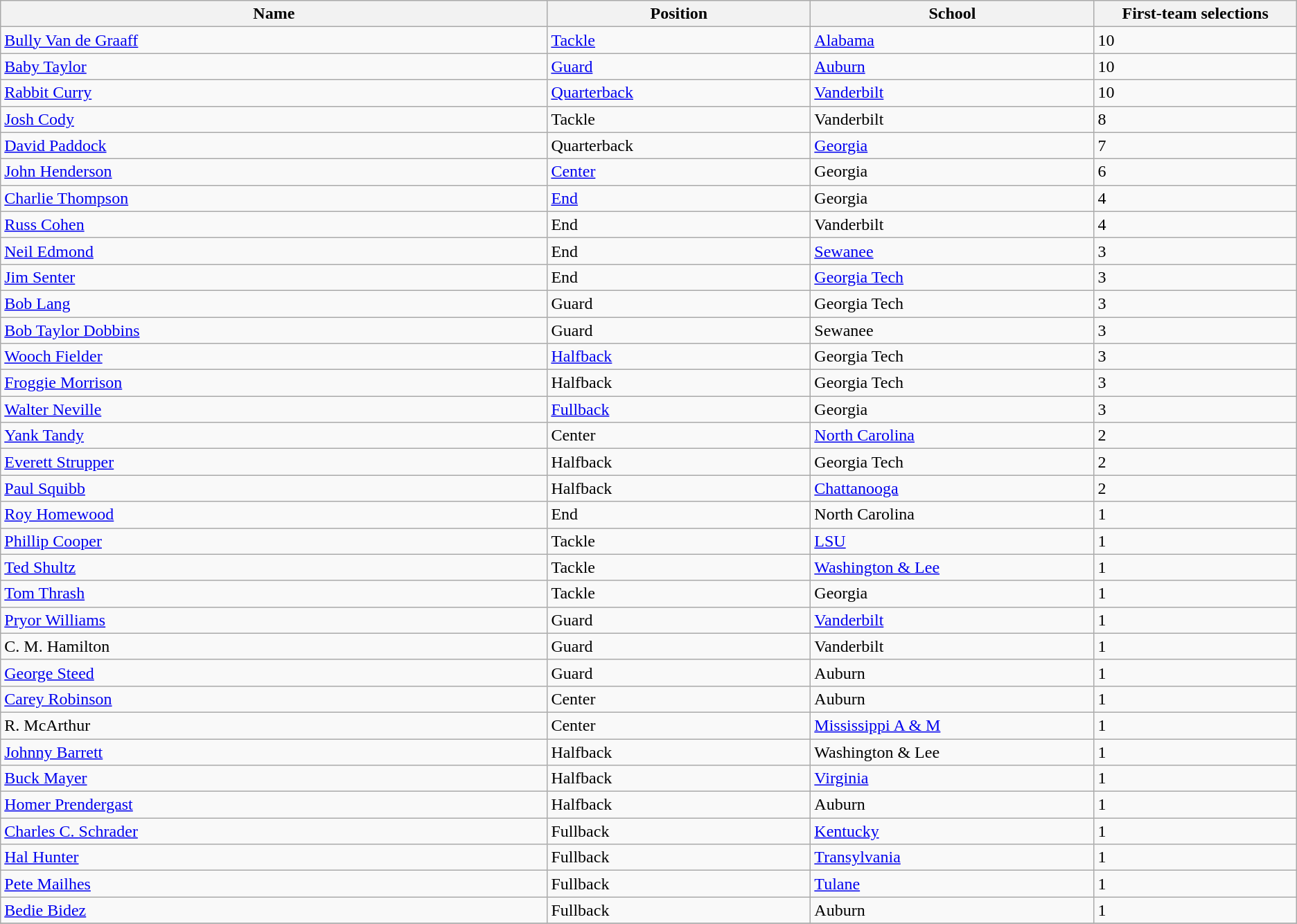<table class="wikitable sortable">
<tr>
<th width="27%">Name</th>
<th width="13%">Position</th>
<th width="14%">School</th>
<th width="10%">First-team selections</th>
</tr>
<tr align="left">
<td><a href='#'>Bully Van de Graaff</a></td>
<td><a href='#'>Tackle</a></td>
<td><a href='#'>Alabama</a></td>
<td>10</td>
</tr>
<tr align="left">
<td><a href='#'>Baby Taylor</a></td>
<td><a href='#'>Guard</a></td>
<td><a href='#'>Auburn</a></td>
<td>10</td>
</tr>
<tr align="left">
<td><a href='#'>Rabbit Curry</a></td>
<td><a href='#'>Quarterback</a></td>
<td><a href='#'>Vanderbilt</a></td>
<td>10</td>
</tr>
<tr align="left">
<td><a href='#'>Josh Cody</a></td>
<td>Tackle</td>
<td>Vanderbilt</td>
<td>8</td>
</tr>
<tr align="left">
<td><a href='#'>David Paddock</a></td>
<td>Quarterback</td>
<td><a href='#'>Georgia</a></td>
<td>7</td>
</tr>
<tr align="left">
<td><a href='#'>John Henderson</a></td>
<td><a href='#'>Center</a></td>
<td>Georgia</td>
<td>6</td>
</tr>
<tr align="left">
<td><a href='#'>Charlie Thompson</a></td>
<td><a href='#'>End</a></td>
<td>Georgia</td>
<td>4</td>
</tr>
<tr align="left">
<td><a href='#'>Russ Cohen</a></td>
<td>End</td>
<td>Vanderbilt</td>
<td>4</td>
</tr>
<tr align="left">
<td><a href='#'>Neil Edmond</a></td>
<td>End</td>
<td><a href='#'>Sewanee</a></td>
<td>3</td>
</tr>
<tr align="left">
<td><a href='#'>Jim Senter</a></td>
<td>End</td>
<td><a href='#'>Georgia Tech</a></td>
<td>3</td>
</tr>
<tr align="left">
<td><a href='#'>Bob Lang</a></td>
<td>Guard</td>
<td>Georgia Tech</td>
<td>3</td>
</tr>
<tr align="left">
<td><a href='#'>Bob Taylor Dobbins</a></td>
<td>Guard</td>
<td>Sewanee</td>
<td>3</td>
</tr>
<tr align="left">
<td><a href='#'>Wooch Fielder</a></td>
<td><a href='#'>Halfback</a></td>
<td>Georgia Tech</td>
<td>3</td>
</tr>
<tr align="left">
<td><a href='#'>Froggie Morrison</a></td>
<td>Halfback</td>
<td>Georgia Tech</td>
<td>3</td>
</tr>
<tr align="left">
<td><a href='#'>Walter Neville</a></td>
<td><a href='#'>Fullback</a></td>
<td>Georgia</td>
<td>3</td>
</tr>
<tr align="left">
<td><a href='#'>Yank Tandy</a></td>
<td>Center</td>
<td><a href='#'>North Carolina</a></td>
<td>2</td>
</tr>
<tr align="left">
<td><a href='#'>Everett Strupper</a></td>
<td>Halfback</td>
<td>Georgia Tech</td>
<td>2</td>
</tr>
<tr align="left">
<td><a href='#'>Paul Squibb</a></td>
<td>Halfback</td>
<td><a href='#'>Chattanooga</a></td>
<td>2</td>
</tr>
<tr align="left">
<td><a href='#'>Roy Homewood</a></td>
<td>End</td>
<td>North Carolina</td>
<td>1</td>
</tr>
<tr align="left">
<td><a href='#'>Phillip Cooper</a></td>
<td>Tackle</td>
<td><a href='#'>LSU</a></td>
<td>1</td>
</tr>
<tr align="left">
<td><a href='#'>Ted Shultz</a></td>
<td>Tackle</td>
<td><a href='#'>Washington & Lee</a></td>
<td>1</td>
</tr>
<tr align="left">
<td><a href='#'>Tom Thrash</a></td>
<td>Tackle</td>
<td>Georgia</td>
<td>1</td>
</tr>
<tr align="left">
<td><a href='#'>Pryor Williams</a></td>
<td>Guard</td>
<td><a href='#'>Vanderbilt</a></td>
<td>1</td>
</tr>
<tr align="left">
<td>C. M. Hamilton</td>
<td>Guard</td>
<td>Vanderbilt</td>
<td>1</td>
</tr>
<tr align="left">
<td><a href='#'>George Steed</a></td>
<td>Guard</td>
<td>Auburn</td>
<td>1</td>
</tr>
<tr align="left">
<td><a href='#'>Carey Robinson</a></td>
<td>Center</td>
<td>Auburn</td>
<td>1</td>
</tr>
<tr align="left">
<td>R. McArthur</td>
<td>Center</td>
<td><a href='#'>Mississippi A & M</a></td>
<td>1</td>
</tr>
<tr align="left">
<td><a href='#'>Johnny Barrett</a></td>
<td>Halfback</td>
<td>Washington & Lee</td>
<td>1</td>
</tr>
<tr align="left">
<td><a href='#'>Buck Mayer</a></td>
<td>Halfback</td>
<td><a href='#'>Virginia</a></td>
<td>1</td>
</tr>
<tr align="left">
<td><a href='#'>Homer Prendergast</a></td>
<td>Halfback</td>
<td>Auburn</td>
<td>1</td>
</tr>
<tr align="left">
<td><a href='#'>Charles C. Schrader</a></td>
<td>Fullback</td>
<td><a href='#'>Kentucky</a></td>
<td>1</td>
</tr>
<tr align="left">
<td><a href='#'>Hal Hunter</a></td>
<td>Fullback</td>
<td><a href='#'>Transylvania</a></td>
<td>1</td>
</tr>
<tr align="left">
<td><a href='#'>Pete Mailhes</a></td>
<td>Fullback</td>
<td><a href='#'>Tulane</a></td>
<td>1</td>
</tr>
<tr align="left">
<td><a href='#'>Bedie Bidez</a></td>
<td>Fullback</td>
<td>Auburn</td>
<td>1</td>
</tr>
<tr align="left">
</tr>
</table>
